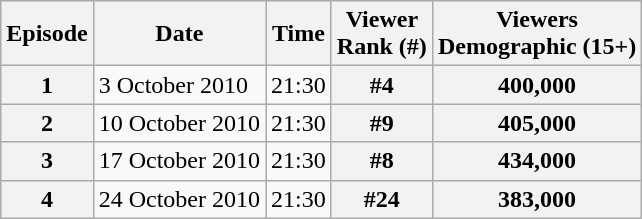<table class="wikitable">
<tr>
<th>Episode</th>
<th>Date</th>
<th>Time</th>
<th>Viewer<br>Rank (#)</th>
<th>Viewers<br> Demographic (15+)</th>
</tr>
<tr>
<th>1</th>
<td>3 October 2010</td>
<td>21:30</td>
<th style="text-align:center"><strong>#4</strong></th>
<th style="text-align:center"><strong>400,000</strong></th>
</tr>
<tr>
<th>2</th>
<td>10 October 2010</td>
<td>21:30</td>
<th style="text-align:center"><strong>#9</strong></th>
<th style="text-align:center"><strong>405,000</strong></th>
</tr>
<tr>
<th>3</th>
<td>17 October 2010</td>
<td>21:30</td>
<th style="text-align:center"><strong>#8</strong></th>
<th style="text-align:center"><strong>434,000</strong></th>
</tr>
<tr>
<th>4</th>
<td>24 October 2010</td>
<td>21:30</td>
<th style="text-align:center"><strong>#24</strong></th>
<th style="text-align:center"><strong>383,000</strong></th>
</tr>
</table>
